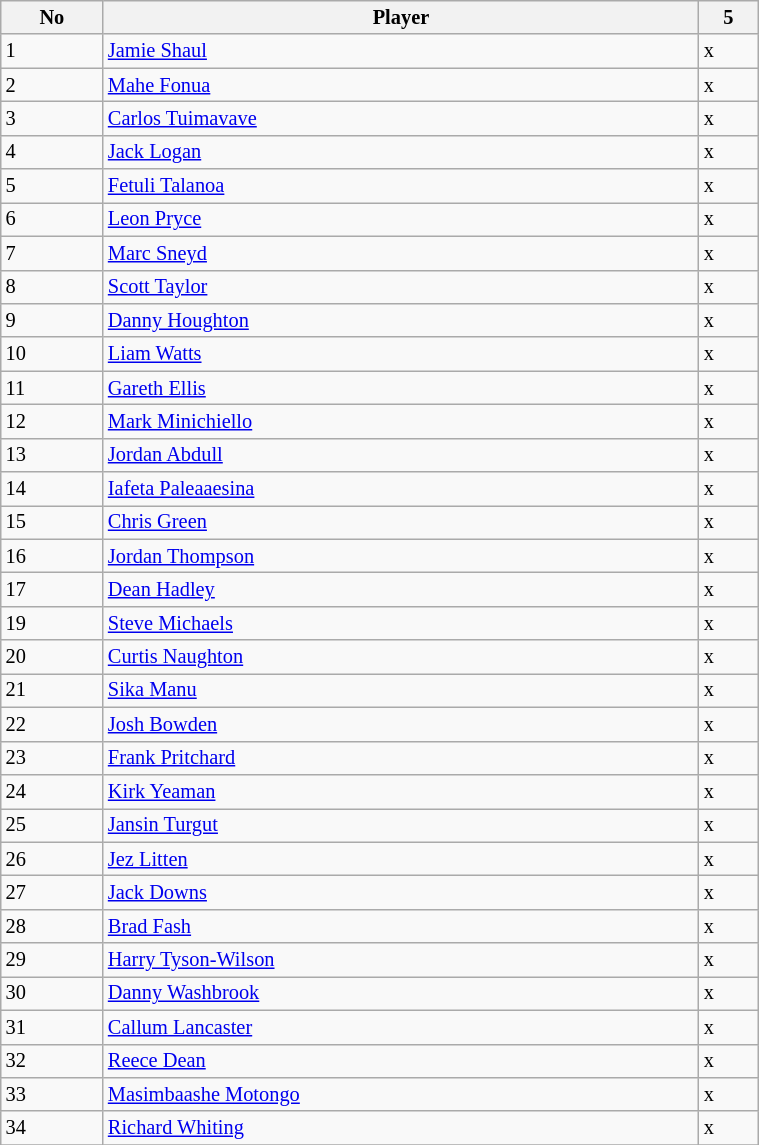<table class="wikitable"  style="font-size:85%; width:40%;">
<tr>
<th>No</th>
<th>Player</th>
<th>5</th>
</tr>
<tr>
<td>1</td>
<td><a href='#'>Jamie Shaul</a></td>
<td>x</td>
</tr>
<tr>
<td>2</td>
<td><a href='#'>Mahe Fonua</a></td>
<td>x</td>
</tr>
<tr>
<td>3</td>
<td><a href='#'>Carlos Tuimavave</a></td>
<td>x</td>
</tr>
<tr>
<td>4</td>
<td><a href='#'>Jack Logan</a></td>
<td>x</td>
</tr>
<tr>
<td>5</td>
<td><a href='#'>Fetuli Talanoa</a></td>
<td>x</td>
</tr>
<tr>
<td>6</td>
<td><a href='#'>Leon Pryce</a></td>
<td>x</td>
</tr>
<tr>
<td>7</td>
<td><a href='#'>Marc Sneyd</a></td>
<td>x</td>
</tr>
<tr>
<td>8</td>
<td><a href='#'>Scott Taylor</a></td>
<td>x</td>
</tr>
<tr>
<td>9</td>
<td><a href='#'>Danny Houghton</a></td>
<td>x</td>
</tr>
<tr>
<td>10</td>
<td><a href='#'>Liam Watts</a></td>
<td>x</td>
</tr>
<tr>
<td>11</td>
<td><a href='#'>Gareth Ellis</a></td>
<td>x</td>
</tr>
<tr>
<td>12</td>
<td><a href='#'>Mark Minichiello</a></td>
<td>x</td>
</tr>
<tr>
<td>13</td>
<td><a href='#'>Jordan Abdull</a></td>
<td>x</td>
</tr>
<tr>
<td>14</td>
<td><a href='#'>Iafeta Paleaaesina</a></td>
<td>x</td>
</tr>
<tr>
<td>15</td>
<td><a href='#'>Chris Green</a></td>
<td>x</td>
</tr>
<tr>
<td>16</td>
<td><a href='#'>Jordan Thompson</a></td>
<td>x</td>
</tr>
<tr>
<td>17</td>
<td><a href='#'>Dean Hadley</a></td>
<td>x</td>
</tr>
<tr>
<td>19</td>
<td><a href='#'>Steve Michaels</a></td>
<td>x</td>
</tr>
<tr>
<td>20</td>
<td><a href='#'>Curtis Naughton</a></td>
<td>x</td>
</tr>
<tr>
<td>21</td>
<td><a href='#'>Sika Manu</a></td>
<td>x</td>
</tr>
<tr>
<td>22</td>
<td><a href='#'>Josh Bowden</a></td>
<td>x</td>
</tr>
<tr>
<td>23</td>
<td><a href='#'>Frank Pritchard</a></td>
<td>x</td>
</tr>
<tr>
<td>24</td>
<td><a href='#'>Kirk Yeaman</a></td>
<td>x</td>
</tr>
<tr>
<td>25</td>
<td><a href='#'>Jansin Turgut</a></td>
<td>x</td>
</tr>
<tr>
<td>26</td>
<td><a href='#'>Jez Litten</a></td>
<td>x</td>
</tr>
<tr>
<td>27</td>
<td><a href='#'>Jack Downs</a></td>
<td>x</td>
</tr>
<tr>
<td>28</td>
<td><a href='#'>Brad Fash</a></td>
<td>x</td>
</tr>
<tr>
<td>29</td>
<td><a href='#'>Harry Tyson-Wilson</a></td>
<td>x</td>
</tr>
<tr>
<td>30</td>
<td><a href='#'>Danny Washbrook</a></td>
<td>x</td>
</tr>
<tr>
<td>31</td>
<td><a href='#'>Callum Lancaster</a></td>
<td>x</td>
</tr>
<tr>
<td>32</td>
<td><a href='#'>Reece Dean</a></td>
<td>x</td>
</tr>
<tr>
<td>33</td>
<td><a href='#'>Masimbaashe Motongo</a></td>
<td>x</td>
</tr>
<tr>
<td>34</td>
<td><a href='#'>Richard Whiting</a></td>
<td>x</td>
</tr>
<tr>
</tr>
</table>
